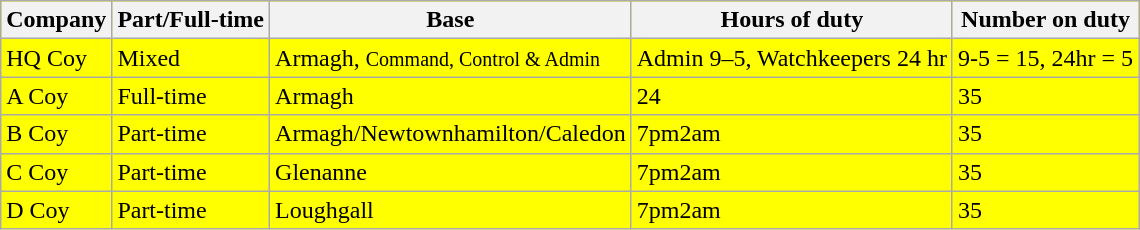<table class="wikitable" style="background:yellow;">
<tr>
<th>Company</th>
<th>Part/Full-time</th>
<th>Base</th>
<th>Hours of duty</th>
<th>Number on duty</th>
</tr>
<tr>
<td>HQ Coy</td>
<td>Mixed</td>
<td>Armagh, <small>Command, Control & Admin</small></td>
<td>Admin 9–5, Watchkeepers 24 hr</td>
<td>9-5 = 15, 24hr = 5</td>
</tr>
<tr>
<td>A Coy</td>
<td>Full-time</td>
<td>Armagh</td>
<td>24</td>
<td>35</td>
</tr>
<tr>
<td>B Coy</td>
<td>Part-time</td>
<td>Armagh/Newtownhamilton/Caledon</td>
<td>7pm2am</td>
<td>35</td>
</tr>
<tr>
<td>C Coy</td>
<td>Part-time</td>
<td>Glenanne</td>
<td>7pm2am</td>
<td>35</td>
</tr>
<tr>
<td>D Coy</td>
<td>Part-time</td>
<td>Loughgall</td>
<td>7pm2am</td>
<td>35</td>
</tr>
</table>
